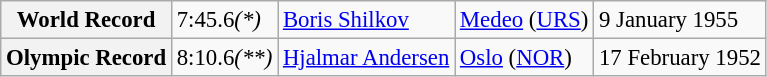<table class="wikitable" style="font-size:95%;">
<tr>
<th>World Record</th>
<td>7:45.6<em>(*)</em></td>
<td> <a href='#'>Boris Shilkov</a></td>
<td><a href='#'>Medeo</a> (<a href='#'>URS</a>)</td>
<td>9 January 1955</td>
</tr>
<tr>
<th>Olympic Record</th>
<td>8:10.6<em>(**)</em></td>
<td> <a href='#'>Hjalmar Andersen</a></td>
<td><a href='#'>Oslo</a> (<a href='#'>NOR</a>)</td>
<td>17 February 1952</td>
</tr>
</table>
